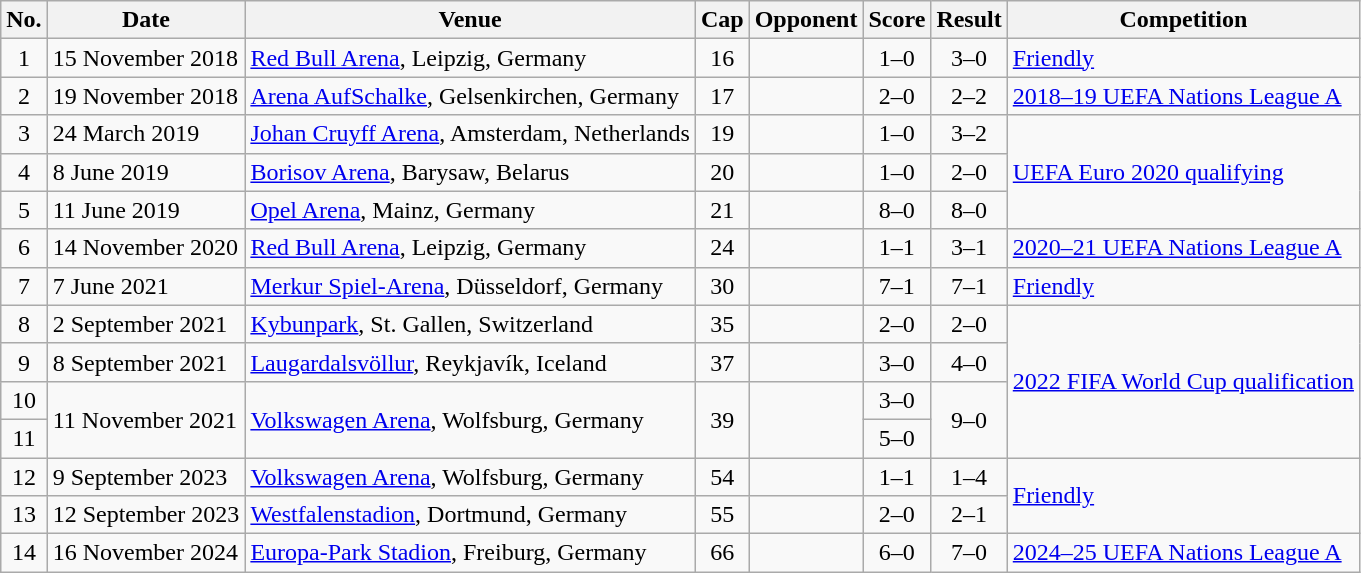<table class="wikitable sortable">
<tr>
<th>No.</th>
<th>Date</th>
<th>Venue</th>
<th>Cap</th>
<th>Opponent</th>
<th>Score</th>
<th>Result</th>
<th>Competition</th>
</tr>
<tr>
<td align=center>1</td>
<td>15 November 2018</td>
<td><a href='#'>Red Bull Arena</a>, Leipzig, Germany</td>
<td align=center>16</td>
<td></td>
<td align=center>1–0</td>
<td align=center>3–0</td>
<td><a href='#'>Friendly</a></td>
</tr>
<tr>
<td align=center>2</td>
<td>19 November 2018</td>
<td><a href='#'>Arena AufSchalke</a>, Gelsenkirchen, Germany</td>
<td align=center>17</td>
<td></td>
<td align=center>2–0</td>
<td align=center>2–2</td>
<td><a href='#'>2018–19 UEFA Nations League A</a></td>
</tr>
<tr>
<td align=center>3</td>
<td>24 March 2019</td>
<td><a href='#'>Johan Cruyff Arena</a>, Amsterdam, Netherlands</td>
<td align=center>19</td>
<td></td>
<td align=center>1–0</td>
<td align=center>3–2</td>
<td rowspan="3"><a href='#'>UEFA Euro 2020 qualifying</a></td>
</tr>
<tr>
<td align=center>4</td>
<td>8 June 2019</td>
<td><a href='#'>Borisov Arena</a>, Barysaw, Belarus</td>
<td align=center>20</td>
<td></td>
<td align=center>1–0</td>
<td align=center>2–0</td>
</tr>
<tr>
<td align=center>5</td>
<td>11 June 2019</td>
<td><a href='#'>Opel Arena</a>, Mainz, Germany</td>
<td align=center>21</td>
<td></td>
<td align=center>8–0</td>
<td align=center>8–0</td>
</tr>
<tr>
<td align=center>6</td>
<td>14 November 2020</td>
<td><a href='#'>Red Bull Arena</a>, Leipzig, Germany</td>
<td align=center>24</td>
<td></td>
<td align=center>1–1</td>
<td align=center>3–1</td>
<td><a href='#'>2020–21 UEFA Nations League A</a></td>
</tr>
<tr>
<td align=center>7</td>
<td>7 June 2021</td>
<td><a href='#'>Merkur Spiel-Arena</a>, Düsseldorf, Germany</td>
<td align=center>30</td>
<td></td>
<td align=center>7–1</td>
<td align=center>7–1</td>
<td><a href='#'>Friendly</a></td>
</tr>
<tr>
<td align=center>8</td>
<td>2 September 2021</td>
<td><a href='#'>Kybunpark</a>, St. Gallen, Switzerland</td>
<td align=center>35</td>
<td></td>
<td align=center>2–0</td>
<td align=center>2–0</td>
<td rowspan="4"><a href='#'>2022 FIFA World Cup qualification</a></td>
</tr>
<tr>
<td align=center>9</td>
<td>8 September 2021</td>
<td><a href='#'>Laugardalsvöllur</a>, Reykjavík, Iceland</td>
<td align=center>37</td>
<td></td>
<td align=center>3–0</td>
<td align=center>4–0</td>
</tr>
<tr>
<td align=center>10</td>
<td rowspan="2">11 November 2021</td>
<td rowspan="2"><a href='#'>Volkswagen Arena</a>, Wolfsburg, Germany</td>
<td rowspan="2" align="center">39</td>
<td rowspan="2"></td>
<td align=center>3–0</td>
<td rowspan="2" align="center">9–0</td>
</tr>
<tr>
<td align=center>11</td>
<td align="center">5–0</td>
</tr>
<tr>
<td align=center>12</td>
<td>9 September 2023</td>
<td><a href='#'>Volkswagen Arena</a>, Wolfsburg, Germany</td>
<td align=center>54</td>
<td></td>
<td align=center>1–1</td>
<td align=center>1–4</td>
<td rowspan="2"><a href='#'>Friendly</a></td>
</tr>
<tr>
<td align=center>13</td>
<td>12 September 2023</td>
<td><a href='#'>Westfalenstadion</a>, Dortmund, Germany</td>
<td align=center>55</td>
<td></td>
<td align=center>2–0</td>
<td align=center>2–1</td>
</tr>
<tr>
<td align=center>14</td>
<td>16 November 2024</td>
<td><a href='#'>Europa-Park Stadion</a>, Freiburg, Germany</td>
<td align=center>66</td>
<td></td>
<td align=center>6–0</td>
<td align=center>7–0</td>
<td><a href='#'>2024–25 UEFA Nations League A</a></td>
</tr>
</table>
